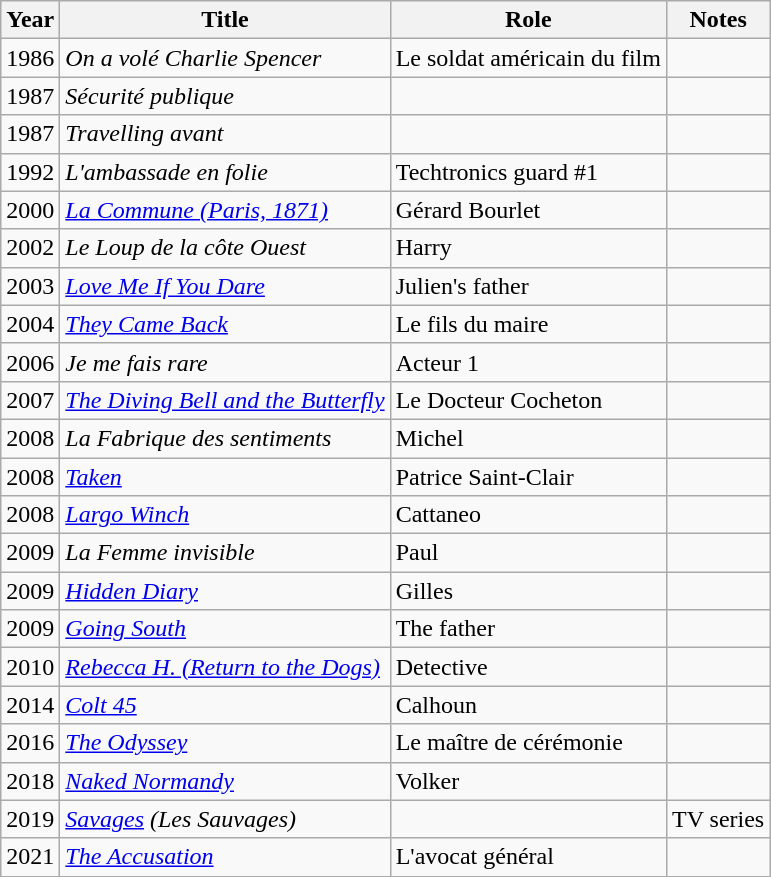<table class="wikitable sortable">
<tr>
<th>Year</th>
<th>Title</th>
<th>Role</th>
<th class="unsortable">Notes</th>
</tr>
<tr>
<td>1986</td>
<td><em>On a volé Charlie Spencer</em></td>
<td>Le soldat américain du film</td>
<td></td>
</tr>
<tr>
<td>1987</td>
<td><em>Sécurité publique</em></td>
<td></td>
<td></td>
</tr>
<tr>
<td>1987</td>
<td><em>Travelling avant</em></td>
<td></td>
<td></td>
</tr>
<tr>
<td>1992</td>
<td><em>L'ambassade en folie</em></td>
<td>Techtronics guard #1</td>
<td></td>
</tr>
<tr>
<td>2000</td>
<td><em><a href='#'>La Commune (Paris, 1871)</a></em></td>
<td>Gérard Bourlet</td>
<td></td>
</tr>
<tr>
<td>2002</td>
<td><em>Le Loup de la côte Ouest</em></td>
<td>Harry</td>
<td></td>
</tr>
<tr>
<td>2003</td>
<td><em><a href='#'>Love Me If You Dare</a></em></td>
<td>Julien's father</td>
<td></td>
</tr>
<tr>
<td>2004</td>
<td><em><a href='#'>They Came Back</a></em></td>
<td>Le fils du maire</td>
<td></td>
</tr>
<tr>
<td>2006</td>
<td><em>Je me fais rare</em></td>
<td>Acteur 1</td>
<td></td>
</tr>
<tr>
<td>2007</td>
<td><em><a href='#'>The Diving Bell and the Butterfly</a></em></td>
<td>Le Docteur Cocheton</td>
<td></td>
</tr>
<tr>
<td>2008</td>
<td><em>La Fabrique des sentiments</em></td>
<td>Michel</td>
<td></td>
</tr>
<tr>
<td>2008</td>
<td><em><a href='#'>Taken</a></em></td>
<td>Patrice Saint-Clair</td>
<td></td>
</tr>
<tr>
<td>2008</td>
<td><em><a href='#'>Largo Winch</a></em></td>
<td>Cattaneo</td>
<td></td>
</tr>
<tr>
<td>2009</td>
<td><em>La Femme invisible</em></td>
<td>Paul</td>
<td></td>
</tr>
<tr>
<td>2009</td>
<td><em><a href='#'>Hidden Diary</a></em></td>
<td>Gilles</td>
<td></td>
</tr>
<tr>
<td>2009</td>
<td><em><a href='#'>Going South</a></em></td>
<td>The father</td>
<td></td>
</tr>
<tr>
<td>2010</td>
<td><em><a href='#'>Rebecca H. (Return to the Dogs)</a></em></td>
<td>Detective</td>
<td></td>
</tr>
<tr>
<td>2014</td>
<td><em><a href='#'>Colt 45</a></em></td>
<td>Calhoun</td>
<td></td>
</tr>
<tr>
<td>2016</td>
<td><em><a href='#'>The Odyssey</a></em></td>
<td>Le maître de cérémonie</td>
<td></td>
</tr>
<tr>
<td>2018</td>
<td><em><a href='#'>Naked Normandy</a></em></td>
<td>Volker</td>
<td></td>
</tr>
<tr>
<td>2019</td>
<td><em><a href='#'>Savages</a> (Les Sauvages)</em></td>
<td></td>
<td>TV series</td>
</tr>
<tr>
<td>2021</td>
<td><em><a href='#'>The Accusation</a></em></td>
<td>L'avocat général</td>
<td></td>
</tr>
</table>
